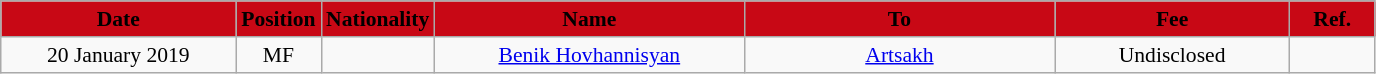<table class="wikitable"  style="text-align:center; font-size:90%; ">
<tr>
<th style="background:#C80815; color:black; width:150px;">Date</th>
<th style="background:#C80815; color:black; width:50px;">Position</th>
<th style="background:#C80815; color:black; width:50px;">Nationality</th>
<th style="background:#C80815; color:black; width:200px;">Name</th>
<th style="background:#C80815; color:black; width:200px;">To</th>
<th style="background:#C80815; color:black; width:150px;">Fee</th>
<th style="background:#C80815; color:black; width:50px;">Ref.</th>
</tr>
<tr>
<td>20 January 2019</td>
<td>MF</td>
<td></td>
<td><a href='#'>Benik Hovhannisyan</a></td>
<td><a href='#'>Artsakh</a></td>
<td>Undisclosed</td>
<td></td>
</tr>
</table>
